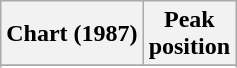<table class="wikitable sortable plainrowheaders" style="text-align:center">
<tr>
<th scope="col">Chart (1987)</th>
<th scope="col">Peak<br> position</th>
</tr>
<tr>
</tr>
<tr>
</tr>
</table>
